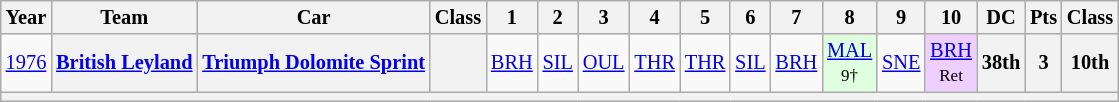<table class="wikitable" style="text-align:center; font-size:85%">
<tr>
<th>Year</th>
<th>Team</th>
<th>Car</th>
<th>Class</th>
<th>1</th>
<th>2</th>
<th>3</th>
<th>4</th>
<th>5</th>
<th>6</th>
<th>7</th>
<th>8</th>
<th>9</th>
<th>10</th>
<th>DC</th>
<th>Pts</th>
<th>Class</th>
</tr>
<tr>
<td><a href='#'>1976</a></td>
<th nowrap><a href='#'>British Leyland</a></th>
<th nowrap><a href='#'>Triumph Dolomite Sprint</a></th>
<th><span></span></th>
<td><a href='#'>BRH</a></td>
<td><a href='#'>SIL</a></td>
<td><a href='#'>OUL</a></td>
<td><a href='#'>THR</a></td>
<td><a href='#'>THR</a></td>
<td><a href='#'>SIL</a></td>
<td><a href='#'>BRH</a></td>
<td style="background:#DFFFDF;"><a href='#'>MAL</a><br><small>9†</small></td>
<td><a href='#'>SNE</a></td>
<td style="background:#EFCFFF;"><a href='#'>BRH</a><br><small>Ret</small></td>
<th>38th</th>
<th>3</th>
<th>10th</th>
</tr>
<tr>
<th colspan="17"></th>
</tr>
</table>
